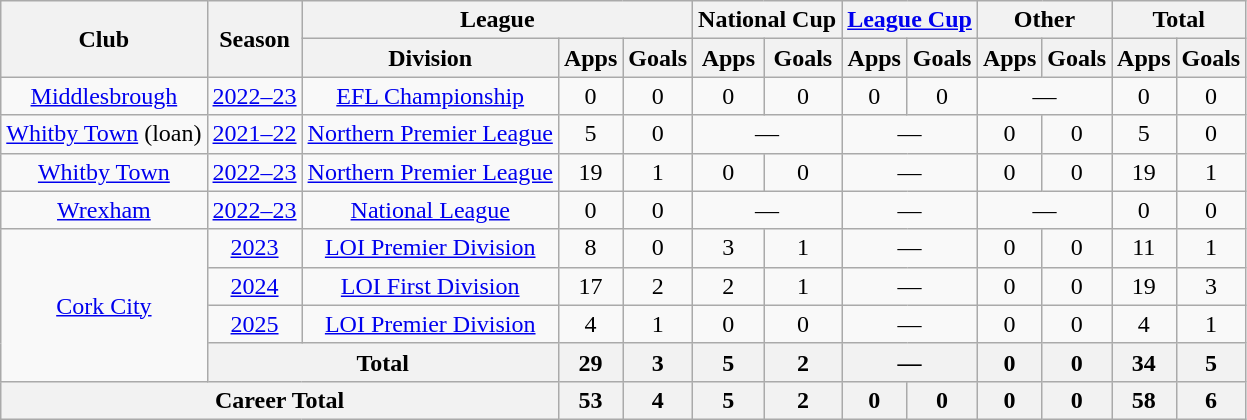<table class=wikitable style="text-align: center">
<tr>
<th rowspan=2>Club</th>
<th rowspan=2>Season</th>
<th colspan=3>League</th>
<th colspan=2>National Cup</th>
<th colspan=2><a href='#'>League Cup</a></th>
<th colspan=2>Other</th>
<th colspan=2>Total</th>
</tr>
<tr>
<th>Division</th>
<th>Apps</th>
<th>Goals</th>
<th>Apps</th>
<th>Goals</th>
<th>Apps</th>
<th>Goals</th>
<th>Apps</th>
<th>Goals</th>
<th>Apps</th>
<th>Goals</th>
</tr>
<tr>
<td><a href='#'>Middlesbrough</a></td>
<td><a href='#'>2022–23</a></td>
<td><a href='#'>EFL Championship</a></td>
<td>0</td>
<td>0</td>
<td>0</td>
<td>0</td>
<td>0</td>
<td>0</td>
<td colspan="2">—</td>
<td>0</td>
<td>0</td>
</tr>
<tr>
<td><a href='#'>Whitby Town</a> (loan)</td>
<td><a href='#'>2021–22</a></td>
<td><a href='#'>Northern Premier League</a></td>
<td>5</td>
<td>0</td>
<td colspan="2">—</td>
<td colspan="2">—</td>
<td>0</td>
<td>0</td>
<td>5</td>
<td>0</td>
</tr>
<tr>
<td><a href='#'>Whitby Town</a></td>
<td><a href='#'>2022–23</a></td>
<td><a href='#'>Northern Premier League</a></td>
<td>19</td>
<td>1</td>
<td>0</td>
<td>0</td>
<td colspan="2">—</td>
<td>0</td>
<td>0</td>
<td>19</td>
<td>1</td>
</tr>
<tr>
<td><a href='#'>Wrexham</a></td>
<td><a href='#'>2022–23</a></td>
<td><a href='#'>National League</a></td>
<td>0</td>
<td>0</td>
<td colspan="2">—</td>
<td colspan="2">—</td>
<td colspan="2">—</td>
<td>0</td>
<td>0</td>
</tr>
<tr>
<td rowspan="4"><a href='#'>Cork City</a></td>
<td><a href='#'>2023</a></td>
<td><a href='#'>LOI Premier Division</a></td>
<td>8</td>
<td>0</td>
<td>3</td>
<td>1</td>
<td colspan="2">—</td>
<td>0</td>
<td>0</td>
<td>11</td>
<td>1</td>
</tr>
<tr>
<td><a href='#'>2024</a></td>
<td><a href='#'>LOI First Division</a></td>
<td>17</td>
<td>2</td>
<td>2</td>
<td>1</td>
<td colspan="2">—</td>
<td>0</td>
<td>0</td>
<td>19</td>
<td>3</td>
</tr>
<tr>
<td><a href='#'>2025</a></td>
<td><a href='#'>LOI Premier Division</a></td>
<td>4</td>
<td>1</td>
<td>0</td>
<td>0</td>
<td colspan="2">—</td>
<td>0</td>
<td>0</td>
<td>4</td>
<td>1</td>
</tr>
<tr>
<th colspan="2">Total</th>
<th>29</th>
<th>3</th>
<th>5</th>
<th>2</th>
<th colspan="2">—</th>
<th>0</th>
<th>0</th>
<th>34</th>
<th>5</th>
</tr>
<tr>
<th colspan="3">Career Total</th>
<th>53</th>
<th>4</th>
<th>5</th>
<th>2</th>
<th>0</th>
<th>0</th>
<th>0</th>
<th>0</th>
<th>58</th>
<th>6</th>
</tr>
</table>
